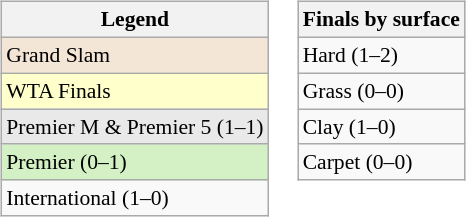<table>
<tr valign=top>
<td><br><table class=wikitable style=font-size:90%>
<tr>
<th>Legend</th>
</tr>
<tr>
<td bgcolor=F3E6D7>Grand Slam</td>
</tr>
<tr>
<td style="background:#ffc;">WTA Finals</td>
</tr>
<tr>
<td bgcolor=E9E9E9>Premier M & Premier 5 (1–1)</td>
</tr>
<tr>
<td bgcolor=D4F1C5>Premier (0–1)</td>
</tr>
<tr>
<td>International (1–0)</td>
</tr>
</table>
</td>
<td><br><table class=wikitable style=font-size:90%>
<tr>
<th>Finals by surface</th>
</tr>
<tr>
<td>Hard (1–2)</td>
</tr>
<tr>
<td>Grass (0–0)</td>
</tr>
<tr>
<td>Clay (1–0)</td>
</tr>
<tr>
<td>Carpet (0–0)</td>
</tr>
</table>
</td>
</tr>
</table>
